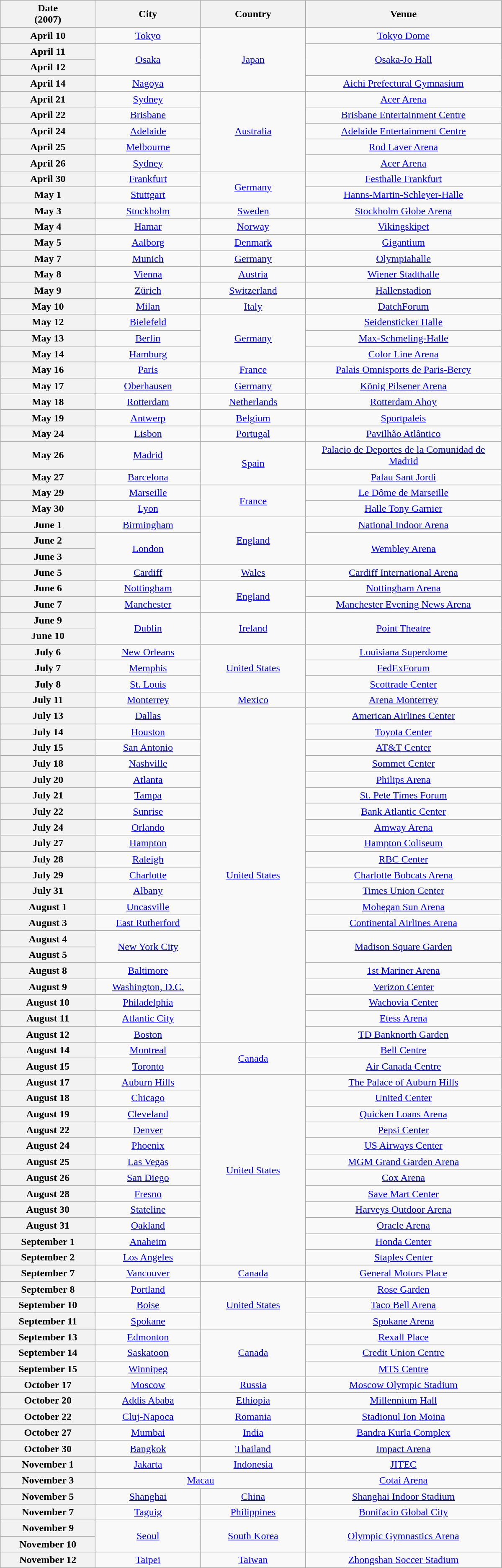<table class="wikitable plainrowheaders" style="text-align:center;">
<tr>
<th scope="col" style="width:9em;">Date<br>(2007)</th>
<th scope="col" style="width:10em;">City</th>
<th scope="col" style="width:10em;">Country</th>
<th scope="col" style="width:19em;">Venue</th>
</tr>
<tr>
<th scope="row">April 10</th>
<td><a href='#'>Tokyo</a></td>
<td rowspan="4"><a href='#'>Japan</a></td>
<td><a href='#'>Tokyo Dome</a></td>
</tr>
<tr>
<th scope="row">April 11</th>
<td rowspan="2"><a href='#'>Osaka</a></td>
<td rowspan="2"><a href='#'>Osaka-Jo Hall</a></td>
</tr>
<tr>
<th scope="row">April 12</th>
</tr>
<tr>
<th scope="row">April 14</th>
<td><a href='#'>Nagoya</a></td>
<td><a href='#'>Aichi Prefectural Gymnasium</a></td>
</tr>
<tr>
<th scope="row">April 21</th>
<td><a href='#'>Sydney</a></td>
<td rowspan="5"><a href='#'>Australia</a></td>
<td><a href='#'>Acer Arena</a></td>
</tr>
<tr>
<th scope="row">April 22</th>
<td><a href='#'>Brisbane</a></td>
<td><a href='#'>Brisbane Entertainment Centre</a></td>
</tr>
<tr>
<th scope="row">April 24</th>
<td><a href='#'>Adelaide</a></td>
<td><a href='#'>Adelaide Entertainment Centre</a></td>
</tr>
<tr>
<th scope="row">April 25</th>
<td><a href='#'>Melbourne</a></td>
<td><a href='#'>Rod Laver Arena</a></td>
</tr>
<tr>
<th scope="row">April 26</th>
<td><a href='#'>Sydney</a></td>
<td><a href='#'>Acer Arena</a></td>
</tr>
<tr>
<th scope="row">April 30</th>
<td><a href='#'>Frankfurt</a></td>
<td rowspan="2"><a href='#'>Germany</a></td>
<td><a href='#'>Festhalle Frankfurt</a></td>
</tr>
<tr>
<th scope="row">May 1</th>
<td><a href='#'>Stuttgart</a></td>
<td><a href='#'>Hanns-Martin-Schleyer-Halle</a></td>
</tr>
<tr>
<th scope="row">May 3</th>
<td><a href='#'>Stockholm</a></td>
<td><a href='#'>Sweden</a></td>
<td><a href='#'>Stockholm Globe Arena</a></td>
</tr>
<tr>
<th scope="row">May 4</th>
<td><a href='#'>Hamar</a></td>
<td><a href='#'>Norway</a></td>
<td><a href='#'>Vikingskipet</a></td>
</tr>
<tr>
<th scope="row">May 5</th>
<td><a href='#'>Aalborg</a></td>
<td><a href='#'>Denmark</a></td>
<td><a href='#'>Gigantium</a></td>
</tr>
<tr>
<th scope="row">May 7</th>
<td><a href='#'>Munich</a></td>
<td><a href='#'>Germany</a></td>
<td><a href='#'>Olympiahalle</a></td>
</tr>
<tr>
<th scope="row">May 8</th>
<td><a href='#'>Vienna</a></td>
<td><a href='#'>Austria</a></td>
<td><a href='#'>Wiener Stadthalle</a></td>
</tr>
<tr>
<th scope="row">May 9</th>
<td><a href='#'>Zürich</a></td>
<td><a href='#'>Switzerland</a></td>
<td><a href='#'>Hallenstadion</a></td>
</tr>
<tr>
<th scope="row">May 10</th>
<td><a href='#'>Milan</a></td>
<td><a href='#'>Italy</a></td>
<td><a href='#'>DatchForum</a></td>
</tr>
<tr>
<th scope="row">May 12</th>
<td><a href='#'>Bielefeld</a></td>
<td rowspan="3"><a href='#'>Germany</a></td>
<td><a href='#'>Seidensticker Halle</a></td>
</tr>
<tr>
<th scope="row">May 13</th>
<td><a href='#'>Berlin</a></td>
<td><a href='#'>Max-Schmeling-Halle</a></td>
</tr>
<tr>
<th scope="row">May 14</th>
<td><a href='#'>Hamburg</a></td>
<td><a href='#'>Color Line Arena</a></td>
</tr>
<tr>
<th scope="row">May 16</th>
<td><a href='#'>Paris</a></td>
<td><a href='#'>France</a></td>
<td><a href='#'>Palais Omnisports de Paris-Bercy</a></td>
</tr>
<tr>
<th scope="row">May 17</th>
<td><a href='#'>Oberhausen</a></td>
<td><a href='#'>Germany</a></td>
<td><a href='#'>König Pilsener Arena</a></td>
</tr>
<tr>
<th scope="row">May 18</th>
<td><a href='#'>Rotterdam</a></td>
<td><a href='#'>Netherlands</a></td>
<td><a href='#'>Rotterdam Ahoy</a></td>
</tr>
<tr>
<th scope="row">May 19</th>
<td><a href='#'>Antwerp</a></td>
<td><a href='#'>Belgium</a></td>
<td><a href='#'>Sportpaleis</a></td>
</tr>
<tr>
<th scope="row">May 24</th>
<td><a href='#'>Lisbon</a></td>
<td><a href='#'>Portugal</a></td>
<td><a href='#'>Pavilhão Atlântico</a></td>
</tr>
<tr>
<th scope="row">May 26</th>
<td><a href='#'>Madrid</a></td>
<td rowspan="2"><a href='#'>Spain</a></td>
<td><a href='#'>Palacio de Deportes de la Comunidad de Madrid</a></td>
</tr>
<tr>
<th scope="row">May 27</th>
<td><a href='#'>Barcelona</a></td>
<td><a href='#'>Palau Sant Jordi</a></td>
</tr>
<tr>
<th scope="row">May 29</th>
<td><a href='#'>Marseille</a></td>
<td rowspan="2"><a href='#'>France</a></td>
<td><a href='#'>Le Dôme de Marseille</a></td>
</tr>
<tr>
<th scope="row">May 30</th>
<td><a href='#'>Lyon</a></td>
<td><a href='#'>Halle Tony Garnier</a></td>
</tr>
<tr>
<th scope="row">June 1</th>
<td><a href='#'>Birmingham</a></td>
<td rowspan="3"><a href='#'>England</a></td>
<td><a href='#'>National Indoor Arena</a></td>
</tr>
<tr>
<th scope="row">June 2</th>
<td rowspan="2"><a href='#'>London</a></td>
<td rowspan="2"><a href='#'>Wembley Arena</a></td>
</tr>
<tr>
<th scope="row">June 3</th>
</tr>
<tr>
<th scope="row">June 5</th>
<td><a href='#'>Cardiff</a></td>
<td><a href='#'>Wales</a></td>
<td><a href='#'>Cardiff International Arena</a></td>
</tr>
<tr>
<th scope="row">June 6</th>
<td><a href='#'>Nottingham</a></td>
<td rowspan="2"><a href='#'>England</a></td>
<td><a href='#'>Nottingham Arena</a></td>
</tr>
<tr>
<th scope="row">June 7</th>
<td><a href='#'>Manchester</a></td>
<td><a href='#'>Manchester Evening News Arena</a></td>
</tr>
<tr>
<th scope="row">June 9</th>
<td rowspan="2"><a href='#'>Dublin</a></td>
<td rowspan="2"><a href='#'>Ireland</a></td>
<td rowspan="2"><a href='#'>Point Theatre</a></td>
</tr>
<tr>
<th scope="row">June 10</th>
</tr>
<tr>
<th scope="row">July 6</th>
<td><a href='#'>New Orleans</a></td>
<td rowspan="3"><a href='#'>United States</a></td>
<td><a href='#'>Louisiana Superdome</a></td>
</tr>
<tr>
<th scope="row">July 7</th>
<td><a href='#'>Memphis</a></td>
<td><a href='#'>FedExForum</a></td>
</tr>
<tr>
<th scope="row">July 8</th>
<td><a href='#'>St. Louis</a></td>
<td><a href='#'>Scottrade Center</a></td>
</tr>
<tr>
<th scope="row">July 11</th>
<td><a href='#'>Monterrey</a></td>
<td><a href='#'>Mexico</a></td>
<td><a href='#'>Arena Monterrey</a></td>
</tr>
<tr>
<th scope="row">July 13</th>
<td><a href='#'>Dallas</a></td>
<td rowspan="21"><a href='#'>United States</a></td>
<td><a href='#'>American Airlines Center</a></td>
</tr>
<tr>
<th scope="row">July 14</th>
<td><a href='#'>Houston</a></td>
<td><a href='#'>Toyota Center</a></td>
</tr>
<tr>
<th scope="row">July 15</th>
<td><a href='#'>San Antonio</a></td>
<td><a href='#'>AT&T Center</a></td>
</tr>
<tr>
<th scope="row">July 18</th>
<td><a href='#'>Nashville</a></td>
<td><a href='#'>Sommet Center</a></td>
</tr>
<tr>
<th scope="row">July 20</th>
<td><a href='#'>Atlanta</a></td>
<td><a href='#'>Philips Arena</a></td>
</tr>
<tr>
<th scope="row">July 21</th>
<td><a href='#'>Tampa</a></td>
<td><a href='#'>St. Pete Times Forum</a></td>
</tr>
<tr>
<th scope="row">July 22</th>
<td><a href='#'>Sunrise</a></td>
<td><a href='#'>Bank Atlantic Center</a></td>
</tr>
<tr>
<th scope="row">July 24</th>
<td><a href='#'>Orlando</a></td>
<td><a href='#'>Amway Arena</a></td>
</tr>
<tr>
<th scope="row">July 27</th>
<td><a href='#'>Hampton</a></td>
<td><a href='#'>Hampton Coliseum</a></td>
</tr>
<tr>
<th scope="row">July 28</th>
<td><a href='#'>Raleigh</a></td>
<td><a href='#'>RBC Center</a></td>
</tr>
<tr>
<th scope="row">July 29</th>
<td><a href='#'>Charlotte</a></td>
<td><a href='#'>Charlotte Bobcats Arena</a></td>
</tr>
<tr>
<th scope="row">July 31</th>
<td><a href='#'>Albany</a></td>
<td><a href='#'>Times Union Center</a></td>
</tr>
<tr>
<th scope="row">August 1</th>
<td><a href='#'>Uncasville</a></td>
<td><a href='#'>Mohegan Sun Arena</a></td>
</tr>
<tr>
<th scope="row">August 3</th>
<td><a href='#'>East Rutherford</a></td>
<td><a href='#'>Continental Airlines Arena</a></td>
</tr>
<tr>
<th scope="row">August 4</th>
<td rowspan="2"><a href='#'>New York City</a></td>
<td rowspan="2"><a href='#'>Madison Square Garden</a></td>
</tr>
<tr>
<th scope="row">August 5</th>
</tr>
<tr>
<th scope="row">August 8</th>
<td><a href='#'>Baltimore</a></td>
<td><a href='#'>1st Mariner Arena</a></td>
</tr>
<tr>
<th scope="row">August 9</th>
<td><a href='#'>Washington, D.C.</a></td>
<td><a href='#'>Verizon Center</a></td>
</tr>
<tr>
<th scope="row">August 10</th>
<td><a href='#'>Philadelphia</a></td>
<td><a href='#'>Wachovia Center</a></td>
</tr>
<tr>
<th scope="row">August 11</th>
<td><a href='#'>Atlantic City</a></td>
<td><a href='#'>Etess Arena</a></td>
</tr>
<tr>
<th scope="row">August 12</th>
<td><a href='#'>Boston</a></td>
<td><a href='#'>TD Banknorth Garden</a></td>
</tr>
<tr>
<th scope="row">August 14</th>
<td><a href='#'>Montreal</a></td>
<td rowspan="2"><a href='#'>Canada</a></td>
<td><a href='#'>Bell Centre</a></td>
</tr>
<tr>
<th scope="row">August 15</th>
<td><a href='#'>Toronto</a></td>
<td><a href='#'>Air Canada Centre</a></td>
</tr>
<tr>
<th scope="row">August 17</th>
<td><a href='#'>Auburn Hills</a></td>
<td rowspan="12"><a href='#'>United States</a></td>
<td><a href='#'>The Palace of Auburn Hills</a></td>
</tr>
<tr>
<th scope="row">August 18</th>
<td><a href='#'>Chicago</a></td>
<td><a href='#'>United Center</a></td>
</tr>
<tr>
<th scope="row">August 19</th>
<td><a href='#'>Cleveland</a></td>
<td><a href='#'>Quicken Loans Arena</a></td>
</tr>
<tr>
<th scope="row">August 22</th>
<td><a href='#'>Denver</a></td>
<td><a href='#'>Pepsi Center</a></td>
</tr>
<tr>
<th scope="row">August 24</th>
<td><a href='#'>Phoenix</a></td>
<td><a href='#'>US Airways Center</a></td>
</tr>
<tr>
<th scope="row">August 25</th>
<td><a href='#'>Las Vegas</a></td>
<td><a href='#'>MGM Grand Garden Arena</a></td>
</tr>
<tr>
<th scope="row">August 26</th>
<td><a href='#'>San Diego</a></td>
<td><a href='#'>Cox Arena</a></td>
</tr>
<tr>
<th scope="row">August 28</th>
<td><a href='#'>Fresno</a></td>
<td><a href='#'>Save Mart Center</a></td>
</tr>
<tr>
<th scope="row">August 30</th>
<td><a href='#'>Stateline</a></td>
<td><a href='#'>Harveys Outdoor Arena</a></td>
</tr>
<tr>
<th scope="row">August 31</th>
<td><a href='#'>Oakland</a></td>
<td><a href='#'>Oracle Arena</a></td>
</tr>
<tr>
<th scope="row">September 1</th>
<td><a href='#'>Anaheim</a></td>
<td><a href='#'>Honda Center</a></td>
</tr>
<tr>
<th scope="row">September 2</th>
<td><a href='#'>Los Angeles</a></td>
<td><a href='#'>Staples Center</a></td>
</tr>
<tr>
<th scope="row">September 7</th>
<td><a href='#'>Vancouver</a></td>
<td><a href='#'>Canada</a></td>
<td><a href='#'>General Motors Place</a></td>
</tr>
<tr>
<th scope="row">September 8</th>
<td><a href='#'>Portland</a></td>
<td rowspan="3"><a href='#'>United States</a></td>
<td><a href='#'>Rose Garden</a></td>
</tr>
<tr>
<th scope="row">September 10</th>
<td><a href='#'>Boise</a></td>
<td><a href='#'>Taco Bell Arena</a></td>
</tr>
<tr>
<th scope="row">September 11</th>
<td><a href='#'>Spokane</a></td>
<td><a href='#'>Spokane Arena</a></td>
</tr>
<tr>
<th scope="row">September 13</th>
<td><a href='#'>Edmonton</a></td>
<td rowspan="3"><a href='#'>Canada</a></td>
<td><a href='#'>Rexall Place</a></td>
</tr>
<tr>
<th scope="row">September 14</th>
<td><a href='#'>Saskatoon</a></td>
<td><a href='#'>Credit Union Centre</a></td>
</tr>
<tr>
<th scope="row">September 15</th>
<td><a href='#'>Winnipeg</a></td>
<td><a href='#'>MTS Centre</a></td>
</tr>
<tr>
<th scope="row">October 17</th>
<td><a href='#'>Moscow</a></td>
<td><a href='#'>Russia</a></td>
<td><a href='#'>Moscow Olympic Stadium</a></td>
</tr>
<tr>
<th scope="row">October 20</th>
<td><a href='#'>Addis Ababa</a></td>
<td><a href='#'>Ethiopia</a></td>
<td><a href='#'>Millennium Hall</a></td>
</tr>
<tr>
<th scope="row">October 22</th>
<td><a href='#'>Cluj-Napoca</a></td>
<td><a href='#'>Romania</a></td>
<td><a href='#'>Stadionul Ion Moina</a></td>
</tr>
<tr>
<th scope="row">October 27</th>
<td><a href='#'>Mumbai</a></td>
<td><a href='#'>India</a></td>
<td><a href='#'>Bandra Kurla Complex</a></td>
</tr>
<tr>
<th scope="row">October 30</th>
<td><a href='#'>Bangkok</a></td>
<td><a href='#'>Thailand</a></td>
<td><a href='#'>Impact Arena</a></td>
</tr>
<tr>
<th scope="row">November 1</th>
<td><a href='#'>Jakarta</a></td>
<td><a href='#'>Indonesia</a></td>
<td><a href='#'>JITEC</a></td>
</tr>
<tr>
<th scope="row">November 3</th>
<td colspan="2"><a href='#'>Macau</a></td>
<td><a href='#'>Cotai Arena</a></td>
</tr>
<tr>
<th scope="row">November 5</th>
<td><a href='#'>Shanghai</a></td>
<td><a href='#'>China</a></td>
<td><a href='#'>Shanghai Indoor Stadium</a></td>
</tr>
<tr>
<th scope="row">November 7</th>
<td><a href='#'>Taguig</a></td>
<td><a href='#'>Philippines</a></td>
<td><a href='#'>Bonifacio Global City</a></td>
</tr>
<tr>
<th scope="row">November 9</th>
<td rowspan="2"><a href='#'>Seoul</a></td>
<td rowspan="2"><a href='#'>South Korea</a></td>
<td rowspan="2"><a href='#'>Olympic Gymnastics Arena</a></td>
</tr>
<tr>
<th scope="row">November 10</th>
</tr>
<tr>
<th scope="row">November 12</th>
<td><a href='#'>Taipei</a></td>
<td><a href='#'>Taiwan</a></td>
<td><a href='#'>Zhongshan Soccer Stadium</a></td>
</tr>
</table>
